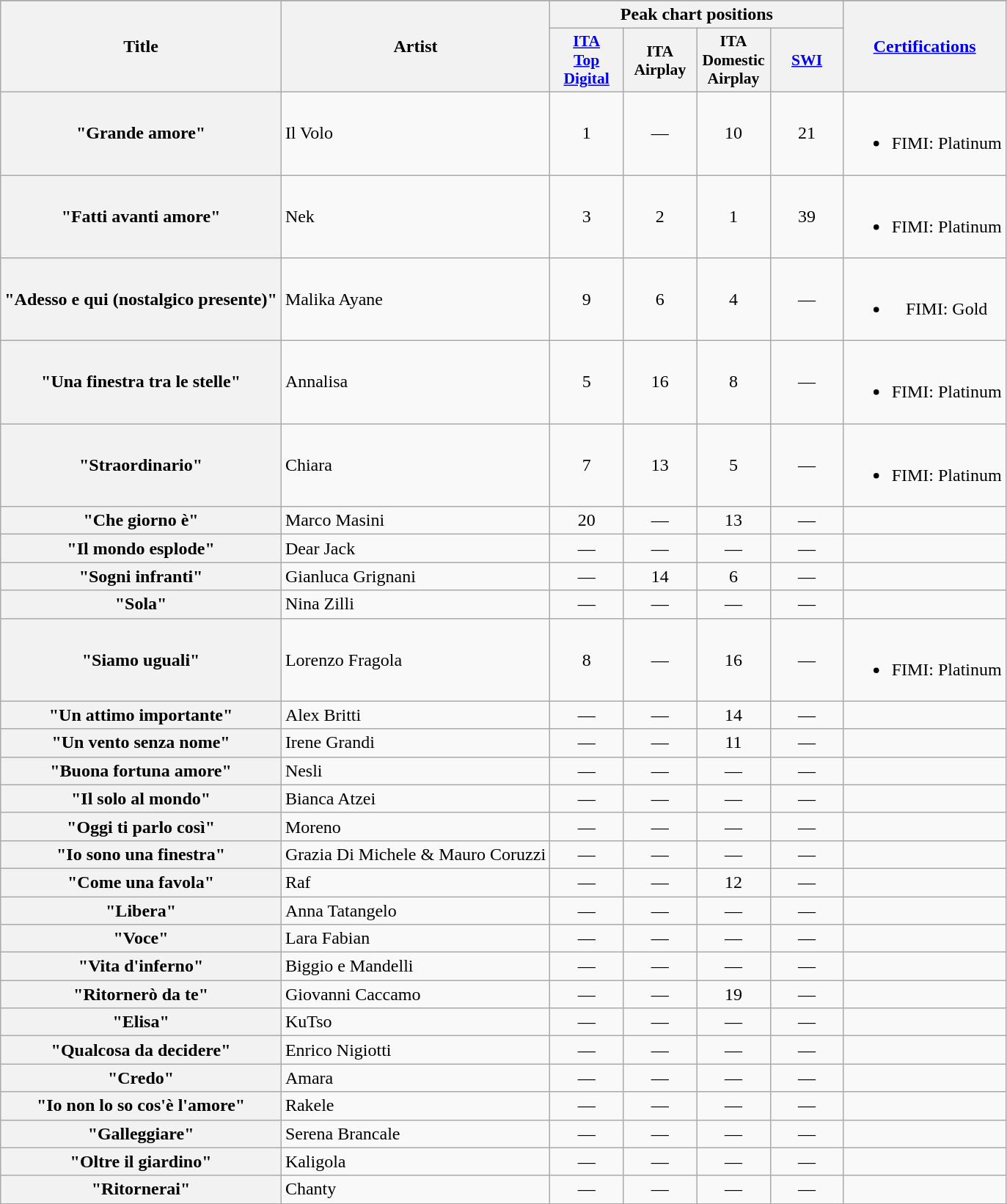<table class="wikitable plainrowheaders" style="text-align:center;">
<tr>
</tr>
<tr>
<th rowspan="2">Title</th>
<th rowspan="2">Artist</th>
<th colspan="4">Peak chart positions</th>
<th rowspan="2"><a href='#'>Certifications</a></th>
</tr>
<tr>
<th style="width:3em;font-size:90%;width:60px;"><a href='#'>ITA<br>Top<br>Digital</a><br></th>
<th style="width:3em;font-size:90%;width:60px;">ITA<br>Airplay<br></th>
<th style="width:3em;font-size:90%;width:60px;">ITA<br>Domestic<br>Airplay<br></th>
<th style="width:3em;font-size:90%;width:60px;"><a href='#'>SWI</a><br></th>
</tr>
<tr>
<th scope="row">"Grande amore"</th>
<td style="text-align:left;">Il Volo</td>
<td>1</td>
<td>—</td>
<td>10</td>
<td>21</td>
<td><br><ul><li>FIMI: Platinum</li></ul></td>
</tr>
<tr>
<th scope="row">"Fatti avanti amore"</th>
<td style="text-align:left;">Nek</td>
<td>3</td>
<td>2</td>
<td>1</td>
<td>39</td>
<td><br><ul><li>FIMI: Platinum</li></ul></td>
</tr>
<tr>
<th scope="row">"Adesso e qui (nostalgico presente)"</th>
<td style="text-align:left;">Malika Ayane</td>
<td>9</td>
<td>6</td>
<td>4</td>
<td>—</td>
<td><br><ul><li>FIMI: Gold</li></ul></td>
</tr>
<tr>
<th scope="row">"Una finestra tra le stelle"</th>
<td style="text-align:left;">Annalisa</td>
<td>5</td>
<td>16</td>
<td>8</td>
<td>—</td>
<td><br><ul><li>FIMI: Platinum</li></ul></td>
</tr>
<tr>
<th scope="row">"Straordinario"</th>
<td style="text-align:left;">Chiara</td>
<td>7</td>
<td>13</td>
<td>5</td>
<td>—</td>
<td><br><ul><li>FIMI: Platinum</li></ul></td>
</tr>
<tr>
<th scope="row">"Che giorno è"</th>
<td style="text-align:left;">Marco Masini</td>
<td>20</td>
<td>—</td>
<td>13</td>
<td>—</td>
<td></td>
</tr>
<tr>
<th scope="row">"Il mondo esplode"</th>
<td style="text-align:left;">Dear Jack</td>
<td>—</td>
<td>—</td>
<td>—</td>
<td>—</td>
<td></td>
</tr>
<tr>
<th scope="row">"Sogni infranti"</th>
<td style="text-align:left;">Gianluca Grignani</td>
<td>—</td>
<td>14</td>
<td>6</td>
<td>—</td>
<td></td>
</tr>
<tr>
<th scope="row">"Sola"</th>
<td style="text-align:left;">Nina Zilli</td>
<td>—</td>
<td>—</td>
<td>—</td>
<td>—</td>
<td></td>
</tr>
<tr>
<th scope="row">"Siamo uguali"</th>
<td style="text-align:left;">Lorenzo Fragola</td>
<td>8</td>
<td>—</td>
<td>16</td>
<td>—</td>
<td><br><ul><li>FIMI: Platinum</li></ul></td>
</tr>
<tr>
<th scope="row">"Un attimo importante"</th>
<td style="text-align:left;">Alex Britti</td>
<td>—</td>
<td>—</td>
<td>14</td>
<td>—</td>
<td></td>
</tr>
<tr>
<th scope="row">"Un vento senza nome"</th>
<td style="text-align:left;">Irene Grandi</td>
<td>—</td>
<td>—</td>
<td>11</td>
<td>—</td>
<td></td>
</tr>
<tr>
<th scope="row">"Buona fortuna amore"</th>
<td style="text-align:left;">Nesli</td>
<td>—</td>
<td>—</td>
<td>—</td>
<td>—</td>
<td></td>
</tr>
<tr>
<th scope="row">"Il solo al mondo"</th>
<td style="text-align:left;">Bianca Atzei</td>
<td>—</td>
<td>—</td>
<td>—</td>
<td>—</td>
<td></td>
</tr>
<tr>
<th scope="row">"Oggi ti parlo così"</th>
<td style="text-align:left;">Moreno</td>
<td>—</td>
<td>—</td>
<td>—</td>
<td>—</td>
<td></td>
</tr>
<tr>
<th scope="row">"Io sono una finestra"</th>
<td style="text-align:left;">Grazia Di Michele & Mauro Coruzzi</td>
<td>—</td>
<td>—</td>
<td>—</td>
<td>—</td>
<td></td>
</tr>
<tr>
<th scope="row">"Come una favola"</th>
<td style="text-align:left;">Raf</td>
<td>—</td>
<td>—</td>
<td>12</td>
<td>—</td>
<td></td>
</tr>
<tr>
<th scope="row">"Libera"</th>
<td style="text-align:left;">Anna Tatangelo</td>
<td>—</td>
<td>—</td>
<td>—</td>
<td>—</td>
<td></td>
</tr>
<tr>
<th scope="row">"Voce"</th>
<td style="text-align:left;">Lara Fabian</td>
<td>—</td>
<td>—</td>
<td>—</td>
<td>—</td>
<td></td>
</tr>
<tr>
<th scope="row">"Vita d'inferno"</th>
<td style="text-align:left;">Biggio e Mandelli</td>
<td>—</td>
<td>—</td>
<td>—</td>
<td>—</td>
<td></td>
</tr>
<tr>
<th scope="row">"Ritornerò da te"</th>
<td style="text-align:left;">Giovanni Caccamo</td>
<td>—</td>
<td>—</td>
<td>19</td>
<td>—</td>
<td></td>
</tr>
<tr>
<th scope="row">"Elisa"</th>
<td style="text-align:left;">KuTso</td>
<td>—</td>
<td>—</td>
<td>—</td>
<td>—</td>
<td></td>
</tr>
<tr>
<th scope="row">"Qualcosa da decidere"</th>
<td style="text-align:left;">Enrico Nigiotti</td>
<td>—</td>
<td>—</td>
<td>—</td>
<td>—</td>
<td></td>
</tr>
<tr>
<th scope="row">"Credo"</th>
<td style="text-align:left;">Amara</td>
<td>—</td>
<td>—</td>
<td>—</td>
<td>—</td>
<td></td>
</tr>
<tr>
<th scope="row">"Io non lo so cos'è l'amore"</th>
<td style="text-align:left;">Rakele</td>
<td>—</td>
<td>—</td>
<td>—</td>
<td>—</td>
<td></td>
</tr>
<tr>
<th scope="row">"Galleggiare"</th>
<td style="text-align:left;">Serena Brancale</td>
<td>—</td>
<td>—</td>
<td>—</td>
<td>—</td>
<td></td>
</tr>
<tr>
<th scope="row">"Oltre il giardino"</th>
<td style="text-align:left;">Kaligola</td>
<td>—</td>
<td>—</td>
<td>—</td>
<td>—</td>
<td></td>
</tr>
<tr>
<th scope="row">"Ritornerai"</th>
<td style="text-align:left;">Chanty</td>
<td>—</td>
<td>—</td>
<td>—</td>
<td>—</td>
<td></td>
</tr>
<tr>
</tr>
</table>
